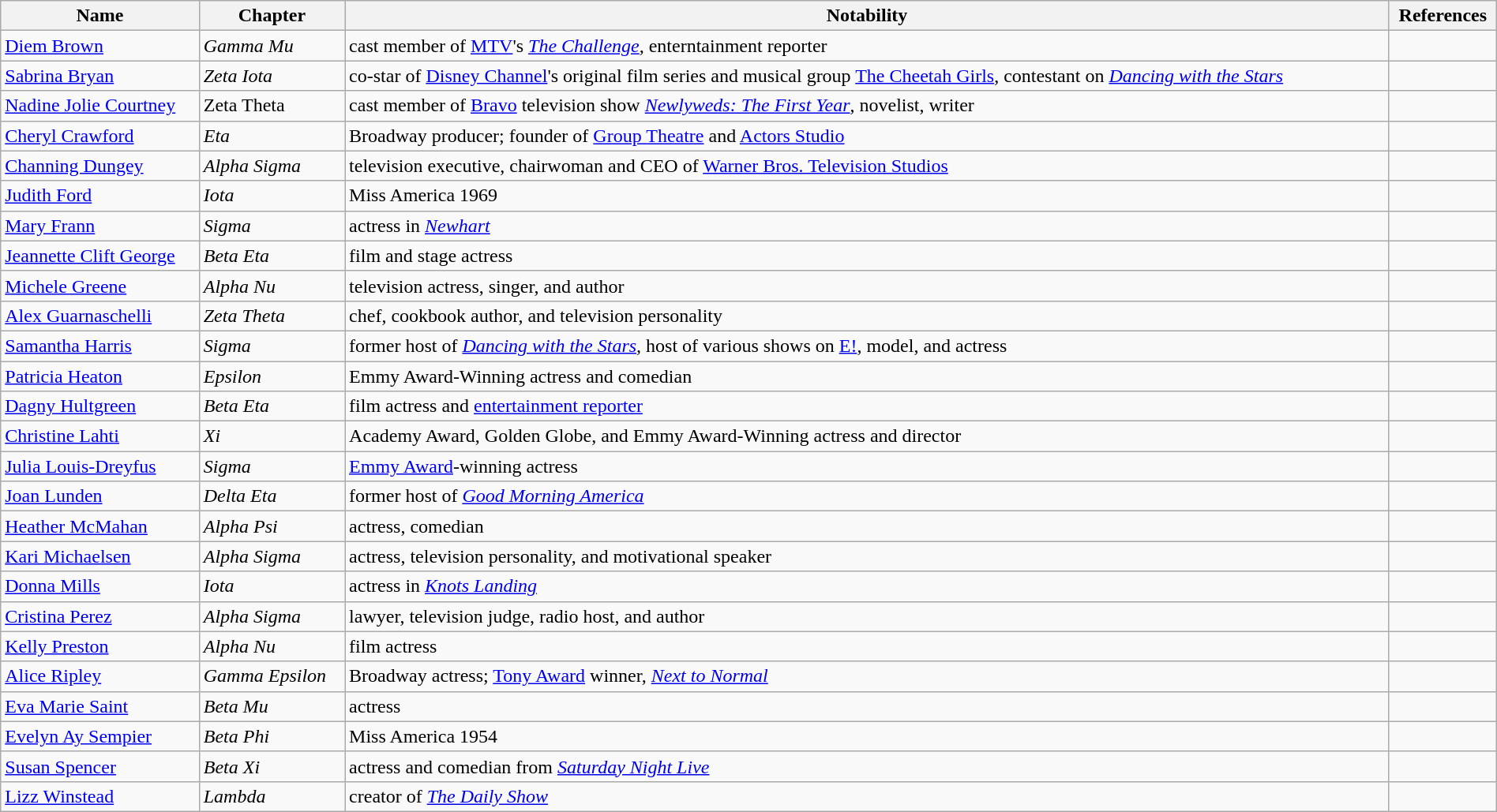<table class="wikitable sortable" style="width:100%;">
<tr>
<th>Name</th>
<th>Chapter</th>
<th>Notability</th>
<th>References</th>
</tr>
<tr>
<td><a href='#'>Diem Brown</a></td>
<td><em>Gamma Mu</em></td>
<td>cast member of <a href='#'>MTV</a>'s <em><a href='#'>The Challenge</a>,</em> enterntainment reporter</td>
<td></td>
</tr>
<tr>
<td><a href='#'>Sabrina Bryan</a></td>
<td><em>Zeta Iota</em></td>
<td>co-star of <a href='#'>Disney Channel</a>'s original film series and musical group <a href='#'>The Cheetah Girls</a>, contestant on <em><a href='#'>Dancing with the Stars</a></em></td>
<td></td>
</tr>
<tr>
<td><a href='#'>Nadine Jolie Courtney</a></td>
<td>Zeta Theta</td>
<td>cast member of <a href='#'>Bravo</a> television show <em><a href='#'>Newlyweds: The First Year</a></em>, novelist, writer</td>
<td></td>
</tr>
<tr>
<td><a href='#'>Cheryl Crawford</a></td>
<td><em>Eta</em></td>
<td>Broadway producer; founder of <a href='#'>Group Theatre</a> and <a href='#'>Actors Studio</a></td>
<td></td>
</tr>
<tr>
<td><a href='#'>Channing Dungey</a></td>
<td><em>Alpha Sigma</em></td>
<td>television executive, chairwoman and CEO of <a href='#'>Warner Bros. Television Studios</a></td>
<td></td>
</tr>
<tr>
<td><a href='#'>Judith Ford</a></td>
<td><em>Iota</em></td>
<td>Miss America 1969</td>
<td></td>
</tr>
<tr>
<td><a href='#'>Mary Frann</a></td>
<td><em>Sigma</em></td>
<td>actress in <em><a href='#'>Newhart</a></em></td>
<td></td>
</tr>
<tr>
<td><a href='#'>Jeannette Clift George</a></td>
<td><em>Beta Eta</em></td>
<td>film and stage actress</td>
<td></td>
</tr>
<tr>
<td><a href='#'>Michele Greene</a></td>
<td><em>Alpha Nu</em></td>
<td>television actress, singer, and author</td>
<td></td>
</tr>
<tr>
<td><a href='#'>Alex Guarnaschelli</a></td>
<td><em>Zeta Theta</em></td>
<td>chef, cookbook author, and television personality</td>
<td></td>
</tr>
<tr>
<td><a href='#'>Samantha Harris</a></td>
<td><em>Sigma</em></td>
<td>former host of <em><a href='#'>Dancing with the Stars</a>,</em> host of various shows on <a href='#'>E!</a>, model, and actress</td>
<td></td>
</tr>
<tr>
<td><a href='#'>Patricia Heaton</a></td>
<td><em>Epsilon</em></td>
<td>Emmy Award-Winning actress and comedian</td>
<td></td>
</tr>
<tr>
<td><a href='#'>Dagny Hultgreen</a></td>
<td><em>Beta Eta</em></td>
<td>film actress and <a href='#'>entertainment reporter</a></td>
<td></td>
</tr>
<tr>
<td><a href='#'>Christine Lahti</a></td>
<td><em>Xi</em></td>
<td>Academy Award, Golden Globe, and Emmy Award-Winning actress and director</td>
<td></td>
</tr>
<tr>
<td><a href='#'>Julia Louis-Dreyfus</a></td>
<td><em>Sigma</em></td>
<td><a href='#'>Emmy Award</a>-winning actress</td>
<td></td>
</tr>
<tr>
<td><a href='#'>Joan Lunden</a></td>
<td><em>Delta Eta</em></td>
<td>former host of <em><a href='#'>Good Morning America</a></em></td>
<td></td>
</tr>
<tr>
<td><a href='#'>Heather McMahan</a></td>
<td><em>Alpha Psi</em></td>
<td>actress, comedian</td>
<td></td>
</tr>
<tr>
<td><a href='#'>Kari Michaelsen</a></td>
<td><em>Alpha Sigma</em></td>
<td>actress, television personality, and motivational speaker</td>
<td></td>
</tr>
<tr>
<td><a href='#'>Donna Mills</a></td>
<td><em>Iota</em></td>
<td>actress in <em><a href='#'>Knots Landing</a></em></td>
<td></td>
</tr>
<tr>
<td><a href='#'>Cristina Perez</a></td>
<td><em>Alpha Sigma</em></td>
<td>lawyer, television judge, radio host, and author</td>
<td></td>
</tr>
<tr>
<td><a href='#'>Kelly Preston</a></td>
<td><em>Alpha Nu</em></td>
<td>film actress</td>
<td></td>
</tr>
<tr>
<td><a href='#'>Alice Ripley</a></td>
<td><em>Gamma Epsilon</em></td>
<td>Broadway actress; <a href='#'>Tony Award</a> winner, <em><a href='#'>Next to Normal</a></em></td>
<td></td>
</tr>
<tr>
<td><a href='#'>Eva Marie Saint</a></td>
<td><em>Beta Mu</em></td>
<td>actress</td>
<td></td>
</tr>
<tr>
<td><a href='#'>Evelyn Ay Sempier</a></td>
<td><em>Beta Phi</em></td>
<td>Miss America 1954</td>
<td></td>
</tr>
<tr>
<td><a href='#'>Susan Spencer</a></td>
<td><em>Beta Xi</em></td>
<td>actress and comedian from <em><a href='#'>Saturday Night Live</a></em></td>
<td></td>
</tr>
<tr>
<td><a href='#'>Lizz Winstead</a></td>
<td><em>Lambda</em></td>
<td>creator of <em><a href='#'>The Daily Show</a></em></td>
<td></td>
</tr>
</table>
